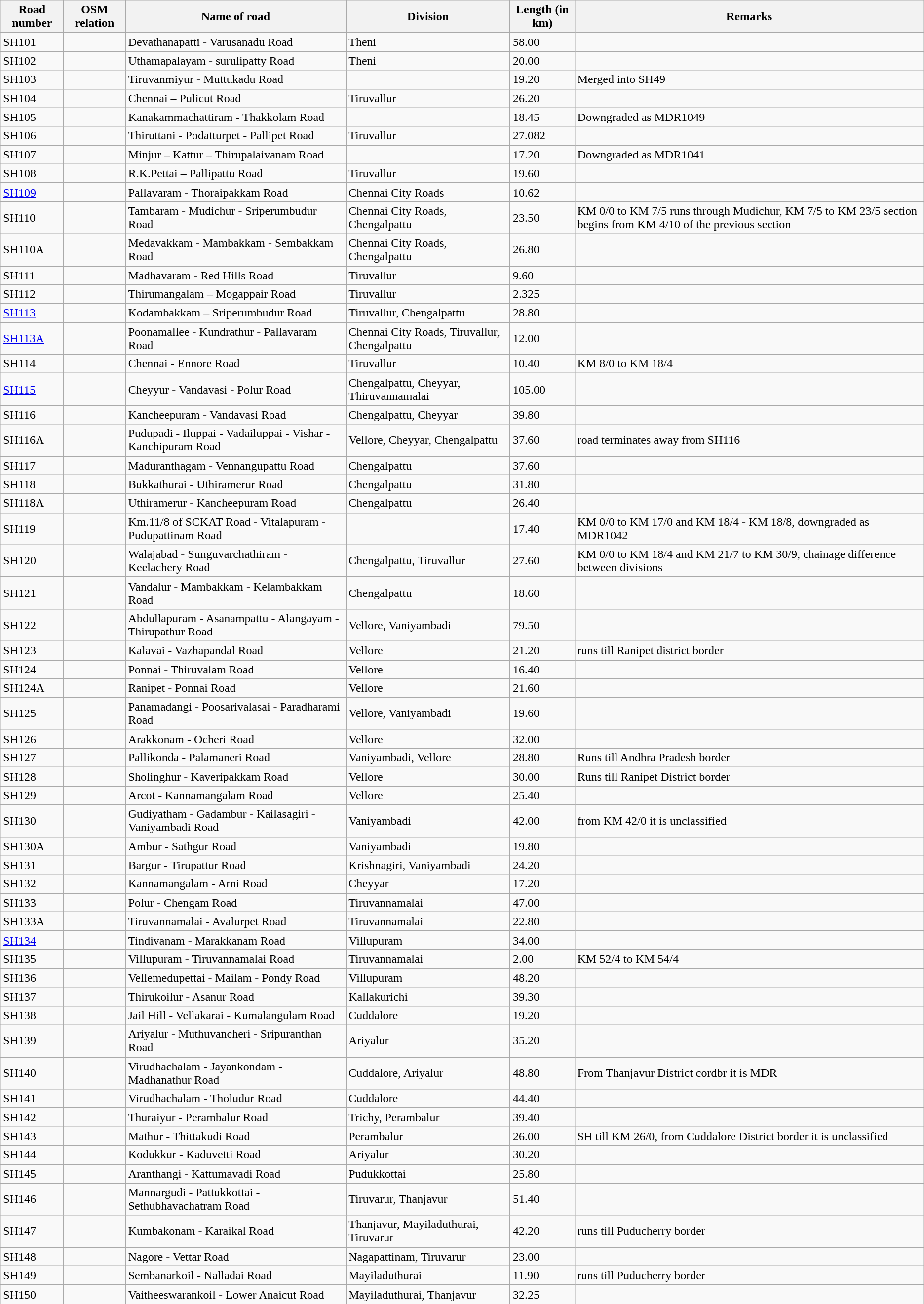<table class="wikitable">
<tr>
<th>Road number</th>
<th>OSM relation</th>
<th>Name of road</th>
<th>Division</th>
<th>Length (in km)</th>
<th>Remarks</th>
</tr>
<tr>
<td>SH101</td>
<td></td>
<td>Devathanapatti - Varusanadu Road</td>
<td>Theni</td>
<td>58.00</td>
<td></td>
</tr>
<tr>
<td>SH102</td>
<td></td>
<td>Uthamapalayam - surulipatty Road</td>
<td>Theni</td>
<td>20.00</td>
<td></td>
</tr>
<tr>
<td>SH103</td>
<td></td>
<td>Tiruvanmiyur - Muttukadu Road</td>
<td></td>
<td>19.20</td>
<td>Merged into SH49</td>
</tr>
<tr>
<td>SH104</td>
<td></td>
<td>Chennai – Pulicut Road</td>
<td>Tiruvallur</td>
<td>26.20</td>
<td></td>
</tr>
<tr>
<td>SH105</td>
<td></td>
<td>Kanakammachattiram - Thakkolam Road</td>
<td></td>
<td>18.45</td>
<td>Downgraded as MDR1049</td>
</tr>
<tr>
<td>SH106</td>
<td></td>
<td>Thiruttani - Podatturpet  - Pallipet Road</td>
<td>Tiruvallur</td>
<td>27.082</td>
<td></td>
</tr>
<tr>
<td>SH107</td>
<td></td>
<td>Minjur – Kattur – Thirupalaivanam Road</td>
<td></td>
<td>17.20</td>
<td>Downgraded as MDR1041</td>
</tr>
<tr>
<td>SH108</td>
<td></td>
<td>R.K.Pettai – Pallipattu Road</td>
<td>Tiruvallur</td>
<td>19.60</td>
<td></td>
</tr>
<tr>
<td><a href='#'>SH109</a></td>
<td></td>
<td>Pallavaram - Thoraipakkam Road</td>
<td>Chennai City Roads</td>
<td>10.62</td>
<td></td>
</tr>
<tr>
<td>SH110</td>
<td></td>
<td>Tambaram - Mudichur - Sriperumbudur Road</td>
<td>Chennai City Roads, Chengalpattu</td>
<td>23.50</td>
<td>KM 0/0 to KM 7/5 runs through Mudichur, KM 7/5 to KM 23/5 section begins from KM 4/10 of the previous section</td>
</tr>
<tr>
<td>SH110A</td>
<td></td>
<td>Medavakkam - Mambakkam - Sembakkam Road</td>
<td>Chennai City Roads, Chengalpattu</td>
<td>26.80</td>
<td></td>
</tr>
<tr>
<td>SH111</td>
<td></td>
<td>Madhavaram - Red Hills Road</td>
<td>Tiruvallur</td>
<td>9.60</td>
<td></td>
</tr>
<tr>
<td>SH112</td>
<td></td>
<td>Thirumangalam – Mogappair Road</td>
<td>Tiruvallur</td>
<td>2.325</td>
<td></td>
</tr>
<tr>
<td><a href='#'>SH113</a></td>
<td></td>
<td>Kodambakkam – Sriperumbudur Road</td>
<td>Tiruvallur, Chengalpattu</td>
<td>28.80</td>
<td></td>
</tr>
<tr>
<td><a href='#'>SH113A</a></td>
<td></td>
<td>Poonamallee - Kundrathur - Pallavaram Road</td>
<td>Chennai City Roads, Tiruvallur, Chengalpattu</td>
<td>12.00</td>
<td></td>
</tr>
<tr>
<td>SH114</td>
<td></td>
<td>Chennai - Ennore Road</td>
<td>Tiruvallur</td>
<td>10.40</td>
<td>KM 8/0 to KM 18/4</td>
</tr>
<tr>
<td><a href='#'>SH115</a></td>
<td></td>
<td>Cheyyur - Vandavasi - Polur Road</td>
<td>Chengalpattu, Cheyyar, Thiruvannamalai</td>
<td>105.00</td>
<td></td>
</tr>
<tr>
<td>SH116</td>
<td></td>
<td>Kancheepuram - Vandavasi Road</td>
<td>Chengalpattu, Cheyyar</td>
<td>39.80</td>
<td></td>
</tr>
<tr>
<td>SH116A</td>
<td></td>
<td>Pudupadi - Iluppai - Vadailuppai - Vishar - Kanchipuram Road</td>
<td>Vellore, Cheyyar, Chengalpattu</td>
<td>37.60</td>
<td>road terminates away from SH116</td>
</tr>
<tr>
<td>SH117</td>
<td></td>
<td>Maduranthagam - Vennangupattu Road</td>
<td>Chengalpattu</td>
<td>37.60</td>
<td></td>
</tr>
<tr>
<td>SH118</td>
<td></td>
<td>Bukkathurai - Uthiramerur Road</td>
<td>Chengalpattu</td>
<td>31.80</td>
<td></td>
</tr>
<tr>
<td>SH118A</td>
<td></td>
<td>Uthiramerur - Kancheepuram Road</td>
<td>Chengalpattu</td>
<td>26.40</td>
<td></td>
</tr>
<tr>
<td>SH119</td>
<td></td>
<td>Km.11/8 of SCKAT Road - Vitalapuram - Pudupattinam Road</td>
<td></td>
<td>17.40</td>
<td>KM 0/0 to KM 17/0 and KM 18/4 - KM 18/8, downgraded as MDR1042</td>
</tr>
<tr>
<td>SH120</td>
<td></td>
<td>Walajabad - Sunguvarchathiram - Keelachery Road</td>
<td>Chengalpattu, Tiruvallur</td>
<td>27.60</td>
<td>KM 0/0 to KM 18/4 and KM 21/7 to KM 30/9, chainage difference between divisions</td>
</tr>
<tr>
<td>SH121</td>
<td></td>
<td>Vandalur - Mambakkam - Kelambakkam Road</td>
<td>Chengalpattu</td>
<td>18.60</td>
<td></td>
</tr>
<tr>
<td>SH122</td>
<td></td>
<td>Abdullapuram - Asanampattu - Alangayam - Thirupathur Road</td>
<td>Vellore, Vaniyambadi</td>
<td>79.50</td>
<td></td>
</tr>
<tr>
<td>SH123</td>
<td></td>
<td>Kalavai - Vazhapandal Road</td>
<td>Vellore</td>
<td>21.20</td>
<td>runs till Ranipet district border</td>
</tr>
<tr>
<td>SH124</td>
<td></td>
<td>Ponnai - Thiruvalam Road</td>
<td>Vellore</td>
<td>16.40</td>
<td></td>
</tr>
<tr>
<td>SH124A</td>
<td></td>
<td>Ranipet - Ponnai Road</td>
<td>Vellore</td>
<td>21.60</td>
<td></td>
</tr>
<tr>
<td>SH125</td>
<td></td>
<td>Panamadangi - Poosarivalasai - Paradharami Road</td>
<td>Vellore, Vaniyambadi</td>
<td>19.60</td>
<td></td>
</tr>
<tr>
<td>SH126</td>
<td></td>
<td>Arakkonam - Ocheri Road</td>
<td>Vellore</td>
<td>32.00</td>
<td></td>
</tr>
<tr>
<td>SH127</td>
<td></td>
<td>Pallikonda - Palamaneri Road</td>
<td>Vaniyambadi, Vellore</td>
<td>28.80</td>
<td>Runs till Andhra Pradesh border</td>
</tr>
<tr>
<td>SH128</td>
<td></td>
<td>Sholinghur - Kaveripakkam Road</td>
<td>Vellore</td>
<td>30.00</td>
<td>Runs till Ranipet District border</td>
</tr>
<tr>
<td>SH129</td>
<td></td>
<td>Arcot - Kannamangalam Road</td>
<td>Vellore</td>
<td>25.40</td>
<td></td>
</tr>
<tr>
<td>SH130</td>
<td></td>
<td>Gudiyatham - Gadambur - Kailasagiri - Vaniyambadi Road</td>
<td>Vaniyambadi</td>
<td>42.00</td>
<td>from KM 42/0 it is unclassified</td>
</tr>
<tr>
<td>SH130A</td>
<td></td>
<td>Ambur - Sathgur Road</td>
<td>Vaniyambadi</td>
<td>19.80</td>
<td></td>
</tr>
<tr>
<td>SH131</td>
<td></td>
<td>Bargur - Tirupattur Road</td>
<td>Krishnagiri, Vaniyambadi</td>
<td>24.20</td>
<td></td>
</tr>
<tr>
<td>SH132</td>
<td></td>
<td>Kannamangalam - Arni Road</td>
<td>Cheyyar</td>
<td>17.20</td>
<td></td>
</tr>
<tr>
<td>SH133</td>
<td></td>
<td>Polur - Chengam Road</td>
<td>Tiruvannamalai</td>
<td>47.00</td>
<td></td>
</tr>
<tr>
<td>SH133A</td>
<td></td>
<td>Tiruvannamalai - Avalurpet Road</td>
<td>Tiruvannamalai</td>
<td>22.80</td>
<td></td>
</tr>
<tr>
<td><a href='#'>SH134</a></td>
<td></td>
<td>Tindivanam - Marakkanam Road</td>
<td>Villupuram</td>
<td>34.00</td>
<td></td>
</tr>
<tr>
<td>SH135</td>
<td></td>
<td>Villupuram - Tiruvannamalai Road</td>
<td>Tiruvannamalai</td>
<td>2.00</td>
<td>KM 52/4 to KM 54/4</td>
</tr>
<tr>
<td>SH136</td>
<td></td>
<td>Vellemedupettai - Mailam - Pondy Road</td>
<td>Villupuram</td>
<td>48.20</td>
<td></td>
</tr>
<tr>
<td>SH137</td>
<td></td>
<td>Thirukoilur - Asanur Road</td>
<td>Kallakurichi</td>
<td>39.30</td>
<td></td>
</tr>
<tr>
<td>SH138</td>
<td></td>
<td>Jail Hill - Vellakarai - Kumalangulam Road</td>
<td>Cuddalore</td>
<td>19.20</td>
<td></td>
</tr>
<tr>
<td>SH139</td>
<td></td>
<td>Ariyalur - Muthuvancheri - Sripuranthan Road</td>
<td>Ariyalur</td>
<td>35.20</td>
<td></td>
</tr>
<tr>
<td>SH140</td>
<td></td>
<td>Virudhachalam - Jayankondam - Madhanathur Road</td>
<td>Cuddalore, Ariyalur</td>
<td>48.80</td>
<td>From Thanjavur District cordbr it is MDR</td>
</tr>
<tr>
<td>SH141</td>
<td></td>
<td>Virudhachalam - Tholudur Road</td>
<td>Cuddalore</td>
<td>44.40</td>
<td></td>
</tr>
<tr>
<td>SH142</td>
<td></td>
<td>Thuraiyur - Perambalur Road</td>
<td>Trichy, Perambalur</td>
<td>39.40</td>
<td></td>
</tr>
<tr>
<td>SH143</td>
<td></td>
<td>Mathur - Thittakudi Road</td>
<td>Perambalur</td>
<td>26.00</td>
<td>SH till KM 26/0, from Cuddalore District border it is unclassified</td>
</tr>
<tr>
<td>SH144</td>
<td></td>
<td>Kodukkur - Kaduvetti Road</td>
<td>Ariyalur</td>
<td>30.20</td>
<td></td>
</tr>
<tr>
<td>SH145</td>
<td></td>
<td>Aranthangi - Kattumavadi Road</td>
<td>Pudukkottai</td>
<td>25.80</td>
<td></td>
</tr>
<tr>
<td>SH146</td>
<td></td>
<td>Mannargudi - Pattukkottai - Sethubhavachatram Road</td>
<td>Tiruvarur, Thanjavur</td>
<td>51.40</td>
<td></td>
</tr>
<tr>
<td>SH147</td>
<td></td>
<td>Kumbakonam - Karaikal Road</td>
<td>Thanjavur, Mayiladuthurai, Tiruvarur</td>
<td>42.20</td>
<td>runs till Puducherry border</td>
</tr>
<tr>
<td>SH148</td>
<td></td>
<td>Nagore - Vettar Road</td>
<td>Nagapattinam, Tiruvarur</td>
<td>23.00</td>
<td></td>
</tr>
<tr>
<td>SH149</td>
<td></td>
<td>Sembanarkoil - Nalladai Road</td>
<td>Mayiladuthurai</td>
<td>11.90</td>
<td>runs till Puducherry border</td>
</tr>
<tr>
<td>SH150</td>
<td></td>
<td>Vaitheeswarankoil - Lower Anaicut Road</td>
<td>Mayiladuthurai, Thanjavur</td>
<td>32.25</td>
<td></td>
</tr>
</table>
